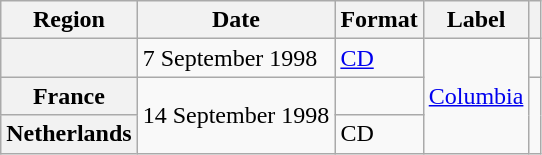<table class="wikitable plainrowheaders">
<tr>
<th scope="col">Region</th>
<th scope="col">Date</th>
<th scope="col">Format</th>
<th scope="col">Label</th>
<th scope="col"></th>
</tr>
<tr>
<th scope="row"></th>
<td>7 September 1998</td>
<td><a href='#'>CD</a></td>
<td rowspan="3"><a href='#'>Columbia</a></td>
<td align="center"></td>
</tr>
<tr>
<th scope="row">France</th>
<td rowspan="2">14 September 1998</td>
<td></td>
<td rowspan="2" align="center"></td>
</tr>
<tr>
<th scope="row">Netherlands</th>
<td>CD</td>
</tr>
</table>
